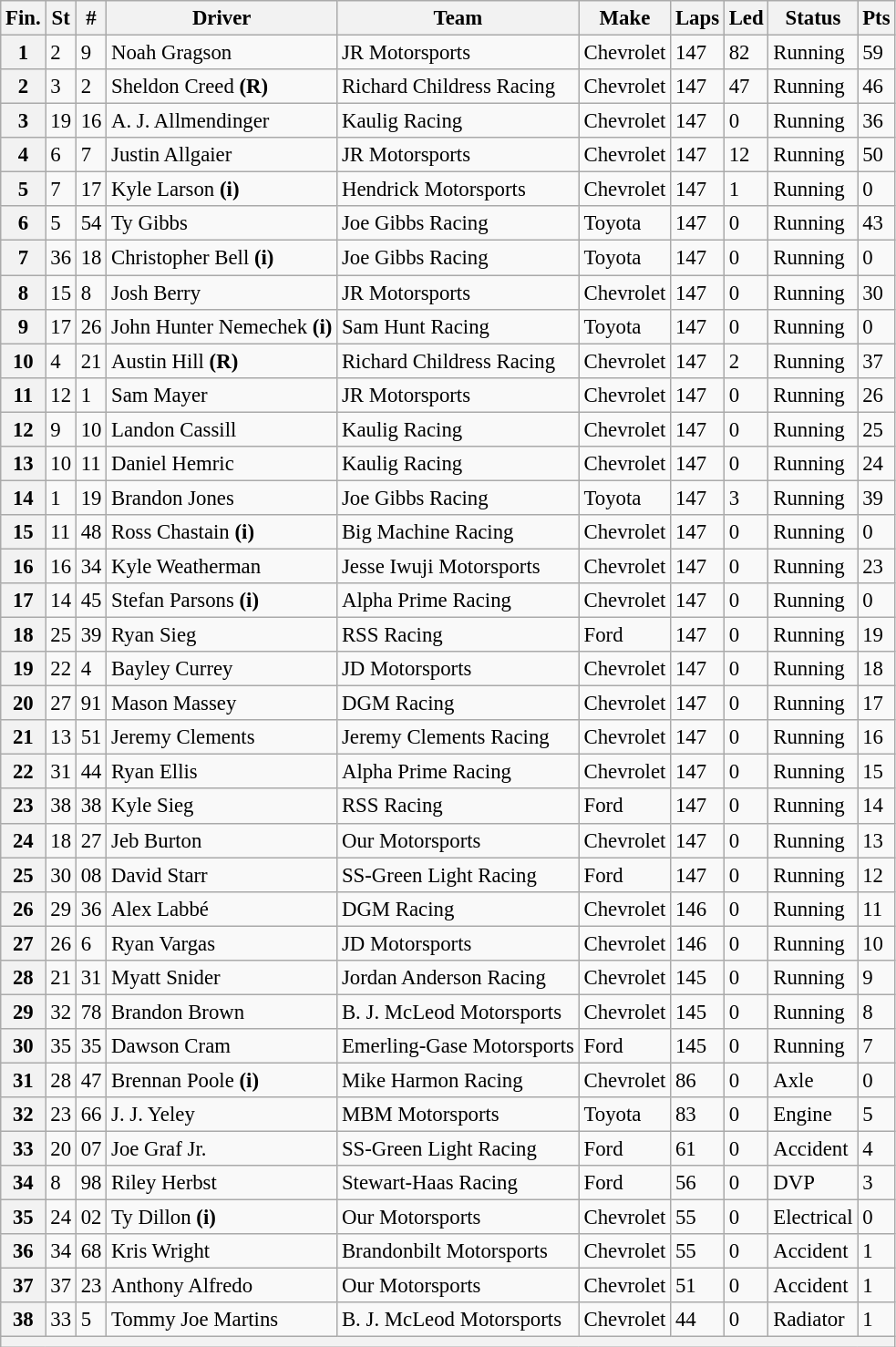<table class="wikitable" style="font-size:95%">
<tr>
<th>Fin.</th>
<th>St</th>
<th>#</th>
<th>Driver</th>
<th>Team</th>
<th>Make</th>
<th>Laps</th>
<th>Led</th>
<th>Status</th>
<th>Pts</th>
</tr>
<tr>
<th>1</th>
<td>2</td>
<td>9</td>
<td>Noah Gragson</td>
<td>JR Motorsports</td>
<td>Chevrolet</td>
<td>147</td>
<td>82</td>
<td>Running</td>
<td>59</td>
</tr>
<tr>
<th>2</th>
<td>3</td>
<td>2</td>
<td>Sheldon Creed <strong>(R)</strong></td>
<td>Richard Childress Racing</td>
<td>Chevrolet</td>
<td>147</td>
<td>47</td>
<td>Running</td>
<td>46</td>
</tr>
<tr>
<th>3</th>
<td>19</td>
<td>16</td>
<td>A. J. Allmendinger</td>
<td>Kaulig Racing</td>
<td>Chevrolet</td>
<td>147</td>
<td>0</td>
<td>Running</td>
<td>36</td>
</tr>
<tr>
<th>4</th>
<td>6</td>
<td>7</td>
<td>Justin Allgaier</td>
<td>JR Motorsports</td>
<td>Chevrolet</td>
<td>147</td>
<td>12</td>
<td>Running</td>
<td>50</td>
</tr>
<tr>
<th>5</th>
<td>7</td>
<td>17</td>
<td>Kyle Larson <strong>(i)</strong></td>
<td>Hendrick Motorsports</td>
<td>Chevrolet</td>
<td>147</td>
<td>1</td>
<td>Running</td>
<td>0</td>
</tr>
<tr>
<th>6</th>
<td>5</td>
<td>54</td>
<td>Ty Gibbs</td>
<td>Joe Gibbs Racing</td>
<td>Toyota</td>
<td>147</td>
<td>0</td>
<td>Running</td>
<td>43</td>
</tr>
<tr>
<th>7</th>
<td>36</td>
<td>18</td>
<td>Christopher Bell <strong>(i)</strong></td>
<td>Joe Gibbs Racing</td>
<td>Toyota</td>
<td>147</td>
<td>0</td>
<td>Running</td>
<td>0</td>
</tr>
<tr>
<th>8</th>
<td>15</td>
<td>8</td>
<td>Josh Berry</td>
<td>JR Motorsports</td>
<td>Chevrolet</td>
<td>147</td>
<td>0</td>
<td>Running</td>
<td>30</td>
</tr>
<tr>
<th>9</th>
<td>17</td>
<td>26</td>
<td>John Hunter Nemechek <strong>(i)</strong></td>
<td>Sam Hunt Racing</td>
<td>Toyota</td>
<td>147</td>
<td>0</td>
<td>Running</td>
<td>0</td>
</tr>
<tr>
<th>10</th>
<td>4</td>
<td>21</td>
<td>Austin Hill <strong>(R)</strong></td>
<td>Richard Childress Racing</td>
<td>Chevrolet</td>
<td>147</td>
<td>2</td>
<td>Running</td>
<td>37</td>
</tr>
<tr>
<th>11</th>
<td>12</td>
<td>1</td>
<td>Sam Mayer</td>
<td>JR Motorsports</td>
<td>Chevrolet</td>
<td>147</td>
<td>0</td>
<td>Running</td>
<td>26</td>
</tr>
<tr>
<th>12</th>
<td>9</td>
<td>10</td>
<td>Landon Cassill</td>
<td>Kaulig Racing</td>
<td>Chevrolet</td>
<td>147</td>
<td>0</td>
<td>Running</td>
<td>25</td>
</tr>
<tr>
<th>13</th>
<td>10</td>
<td>11</td>
<td>Daniel Hemric</td>
<td>Kaulig Racing</td>
<td>Chevrolet</td>
<td>147</td>
<td>0</td>
<td>Running</td>
<td>24</td>
</tr>
<tr>
<th>14</th>
<td>1</td>
<td>19</td>
<td>Brandon Jones</td>
<td>Joe Gibbs Racing</td>
<td>Toyota</td>
<td>147</td>
<td>3</td>
<td>Running</td>
<td>39</td>
</tr>
<tr>
<th>15</th>
<td>11</td>
<td>48</td>
<td>Ross Chastain <strong>(i)</strong></td>
<td>Big Machine Racing</td>
<td>Chevrolet</td>
<td>147</td>
<td>0</td>
<td>Running</td>
<td>0</td>
</tr>
<tr>
<th>16</th>
<td>16</td>
<td>34</td>
<td>Kyle Weatherman</td>
<td>Jesse Iwuji Motorsports</td>
<td>Chevrolet</td>
<td>147</td>
<td>0</td>
<td>Running</td>
<td>23</td>
</tr>
<tr>
<th>17</th>
<td>14</td>
<td>45</td>
<td>Stefan Parsons <strong>(i)</strong></td>
<td>Alpha Prime Racing</td>
<td>Chevrolet</td>
<td>147</td>
<td>0</td>
<td>Running</td>
<td>0</td>
</tr>
<tr>
<th>18</th>
<td>25</td>
<td>39</td>
<td>Ryan Sieg</td>
<td>RSS Racing</td>
<td>Ford</td>
<td>147</td>
<td>0</td>
<td>Running</td>
<td>19</td>
</tr>
<tr>
<th>19</th>
<td>22</td>
<td>4</td>
<td>Bayley Currey</td>
<td>JD Motorsports</td>
<td>Chevrolet</td>
<td>147</td>
<td>0</td>
<td>Running</td>
<td>18</td>
</tr>
<tr>
<th>20</th>
<td>27</td>
<td>91</td>
<td>Mason Massey</td>
<td>DGM Racing</td>
<td>Chevrolet</td>
<td>147</td>
<td>0</td>
<td>Running</td>
<td>17</td>
</tr>
<tr>
<th>21</th>
<td>13</td>
<td>51</td>
<td>Jeremy Clements</td>
<td>Jeremy Clements Racing</td>
<td>Chevrolet</td>
<td>147</td>
<td>0</td>
<td>Running</td>
<td>16</td>
</tr>
<tr>
<th>22</th>
<td>31</td>
<td>44</td>
<td>Ryan Ellis</td>
<td>Alpha Prime Racing</td>
<td>Chevrolet</td>
<td>147</td>
<td>0</td>
<td>Running</td>
<td>15</td>
</tr>
<tr>
<th>23</th>
<td>38</td>
<td>38</td>
<td>Kyle Sieg</td>
<td>RSS Racing</td>
<td>Ford</td>
<td>147</td>
<td>0</td>
<td>Running</td>
<td>14</td>
</tr>
<tr>
<th>24</th>
<td>18</td>
<td>27</td>
<td>Jeb Burton</td>
<td>Our Motorsports</td>
<td>Chevrolet</td>
<td>147</td>
<td>0</td>
<td>Running</td>
<td>13</td>
</tr>
<tr>
<th>25</th>
<td>30</td>
<td>08</td>
<td>David Starr</td>
<td>SS-Green Light Racing</td>
<td>Ford</td>
<td>147</td>
<td>0</td>
<td>Running</td>
<td>12</td>
</tr>
<tr>
<th>26</th>
<td>29</td>
<td>36</td>
<td>Alex Labbé</td>
<td>DGM Racing</td>
<td>Chevrolet</td>
<td>146</td>
<td>0</td>
<td>Running</td>
<td>11</td>
</tr>
<tr>
<th>27</th>
<td>26</td>
<td>6</td>
<td>Ryan Vargas</td>
<td>JD Motorsports</td>
<td>Chevrolet</td>
<td>146</td>
<td>0</td>
<td>Running</td>
<td>10</td>
</tr>
<tr>
<th>28</th>
<td>21</td>
<td>31</td>
<td>Myatt Snider</td>
<td>Jordan Anderson Racing</td>
<td>Chevrolet</td>
<td>145</td>
<td>0</td>
<td>Running</td>
<td>9</td>
</tr>
<tr>
<th>29</th>
<td>32</td>
<td>78</td>
<td>Brandon Brown</td>
<td>B. J. McLeod Motorsports</td>
<td>Chevrolet</td>
<td>145</td>
<td>0</td>
<td>Running</td>
<td>8</td>
</tr>
<tr>
<th>30</th>
<td>35</td>
<td>35</td>
<td>Dawson Cram</td>
<td>Emerling-Gase Motorsports</td>
<td>Ford</td>
<td>145</td>
<td>0</td>
<td>Running</td>
<td>7</td>
</tr>
<tr>
<th>31</th>
<td>28</td>
<td>47</td>
<td>Brennan Poole <strong>(i)</strong></td>
<td>Mike Harmon Racing</td>
<td>Chevrolet</td>
<td>86</td>
<td>0</td>
<td>Axle</td>
<td>0</td>
</tr>
<tr>
<th>32</th>
<td>23</td>
<td>66</td>
<td>J. J. Yeley</td>
<td>MBM Motorsports</td>
<td>Toyota</td>
<td>83</td>
<td>0</td>
<td>Engine</td>
<td>5</td>
</tr>
<tr>
<th>33</th>
<td>20</td>
<td>07</td>
<td>Joe Graf Jr.</td>
<td>SS-Green Light Racing</td>
<td>Ford</td>
<td>61</td>
<td>0</td>
<td>Accident</td>
<td>4</td>
</tr>
<tr>
<th>34</th>
<td>8</td>
<td>98</td>
<td>Riley Herbst</td>
<td>Stewart-Haas Racing</td>
<td>Ford</td>
<td>56</td>
<td>0</td>
<td>DVP</td>
<td>3</td>
</tr>
<tr>
<th>35</th>
<td>24</td>
<td>02</td>
<td>Ty Dillon <strong>(i)</strong></td>
<td>Our Motorsports</td>
<td>Chevrolet</td>
<td>55</td>
<td>0</td>
<td>Electrical</td>
<td>0</td>
</tr>
<tr>
<th>36</th>
<td>34</td>
<td>68</td>
<td>Kris Wright</td>
<td>Brandonbilt Motorsports</td>
<td>Chevrolet</td>
<td>55</td>
<td>0</td>
<td>Accident</td>
<td>1</td>
</tr>
<tr>
<th>37</th>
<td>37</td>
<td>23</td>
<td>Anthony Alfredo</td>
<td>Our Motorsports</td>
<td>Chevrolet</td>
<td>51</td>
<td>0</td>
<td>Accident</td>
<td>1</td>
</tr>
<tr>
<th>38</th>
<td>33</td>
<td>5</td>
<td>Tommy Joe Martins</td>
<td>B. J. McLeod Motorsports</td>
<td>Chevrolet</td>
<td>44</td>
<td>0</td>
<td>Radiator</td>
<td>1</td>
</tr>
<tr>
<th colspan="10"></th>
</tr>
</table>
